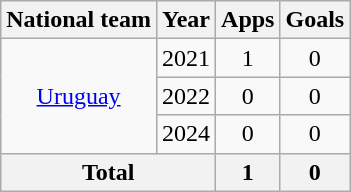<table class="wikitable" style="text-align:center">
<tr>
<th>National team</th>
<th>Year</th>
<th>Apps</th>
<th>Goals</th>
</tr>
<tr>
<td rowspan="3"><a href='#'>Uruguay</a></td>
<td>2021</td>
<td>1</td>
<td>0</td>
</tr>
<tr>
<td>2022</td>
<td>0</td>
<td>0</td>
</tr>
<tr>
<td>2024</td>
<td>0</td>
<td>0</td>
</tr>
<tr>
<th colspan="2">Total</th>
<th>1</th>
<th>0</th>
</tr>
</table>
